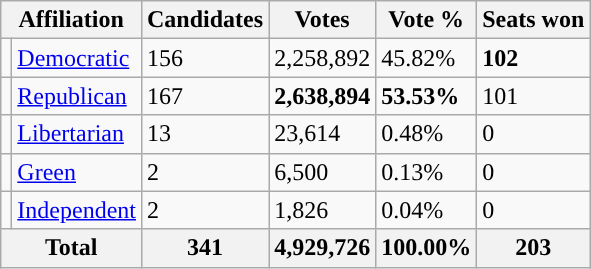<table class="wikitable">
<tr>
<th colspan="2">Affiliation</th>
<th>Candidates</th>
<th>Votes</th>
<th>Vote %</th>
<th>Seats won</th>
</tr>
<tr>
<td style="background-color:"></td>
<td><a href='#'>Democratic</a></td>
<td>156</td>
<td>2,258,892</td>
<td>45.82%</td>
<td><strong>102</strong></td>
</tr>
<tr>
<td style="background-color:"></td>
<td><a href='#'>Republican</a></td>
<td>167</td>
<td><strong>2,638,894</strong></td>
<td><strong>53.53%</strong></td>
<td>101</td>
</tr>
<tr>
<td style="background-color:"></td>
<td><a href='#'>Libertarian</a></td>
<td>13</td>
<td>23,614</td>
<td>0.48%</td>
<td>0</td>
</tr>
<tr>
<td style="background-color:"></td>
<td><a href='#'>Green</a></td>
<td>2</td>
<td>6,500</td>
<td>0.13%</td>
<td>0</td>
</tr>
<tr>
<td style="background-color:"></td>
<td><a href='#'>Independent</a></td>
<td>2</td>
<td>1,826</td>
<td>0.04%</td>
<td>0</td>
</tr>
<tr>
<th colspan="2">Total</th>
<th>341</th>
<th>4,929,726</th>
<th>100.00%</th>
<th>203</th>
</tr>
</table>
